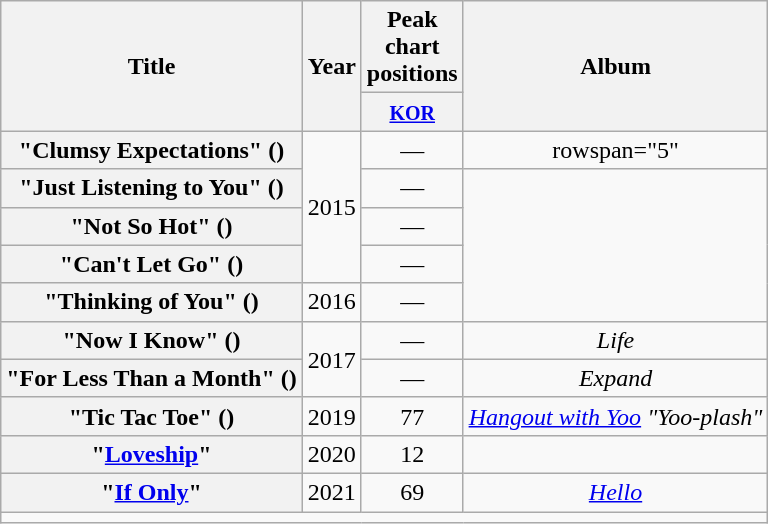<table class="wikitable plainrowheaders" style="text-align:center;">
<tr>
<th scope="col" rowspan="2">Title</th>
<th scope="col" rowspan="2">Year</th>
<th scope="col" colspan="1">Peak<br>chart<br>positions</th>
<th scope="col" rowspan="2">Album</th>
</tr>
<tr>
<th><small><a href='#'>KOR</a><br></small></th>
</tr>
<tr>
<th scope="row">"Clumsy Expectations" ()<br></th>
<td rowspan="4">2015</td>
<td>—</td>
<td>rowspan="5" </td>
</tr>
<tr>
<th scope="row">"Just Listening to You" ()<br></th>
<td>—</td>
</tr>
<tr>
<th scope="row">"Not So Hot" ()<br></th>
<td>—</td>
</tr>
<tr>
<th scope="row">"Can't Let Go" ()<br></th>
<td>—</td>
</tr>
<tr>
<th scope="row">"Thinking of You" ()<br></th>
<td>2016</td>
<td>—</td>
</tr>
<tr>
<th scope="row">"Now I Know" ()<br></th>
<td rowspan="2">2017</td>
<td>—</td>
<td><em>Life</em></td>
</tr>
<tr>
<th scope="row">"For Less Than a Month" ()<br></th>
<td>—</td>
<td><em>Expand</em></td>
</tr>
<tr>
<th scope="row">"Tic Tac Toe" ()<br></th>
<td>2019</td>
<td>77</td>
<td><em><a href='#'>Hangout with Yoo</a> "Yoo-plash"</em></td>
</tr>
<tr>
<th scope="row">"<a href='#'>Loveship</a>"<br></th>
<td>2020</td>
<td>12</td>
<td></td>
</tr>
<tr>
<th scope="row">"<a href='#'>If Only</a>"<br></th>
<td>2021</td>
<td>69</td>
<td><em><a href='#'>Hello</a></em></td>
</tr>
<tr>
<td colspan="4"></td>
</tr>
</table>
